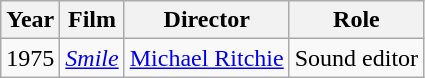<table class="wikitable">
<tr>
<th>Year</th>
<th>Film</th>
<th>Director</th>
<th>Role</th>
</tr>
<tr>
<td>1975</td>
<td><em><a href='#'>Smile</a></em></td>
<td><a href='#'>Michael Ritchie</a></td>
<td>Sound editor</td>
</tr>
</table>
